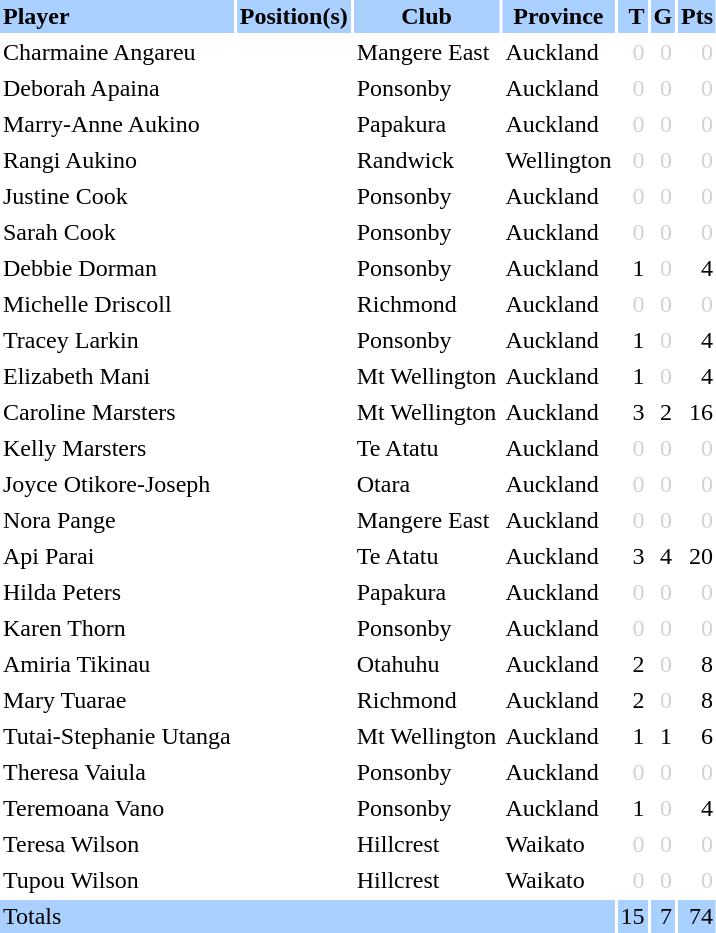<table class="sortable" border="0" cellspacing="2" cellpadding="2" style="text-align:right">
<tr style="background:#AAD0FF">
<th align=left>Player</th>
<th align=center>Position(s)</th>
<th align=center>Club</th>
<th align=center>Province</th>
<th>T</th>
<th>G</th>
<th>Pts</th>
</tr>
<tr>
<td align=left>Charmaine Angareu</td>
<td align=center></td>
<td align=left> Mangere East</td>
<td align=left> Auckland</td>
<td style="color:lightgray">0</td>
<td style="color:lightgray">0</td>
<td style="color:lightgray">0</td>
</tr>
<tr>
<td align=left>Deborah Apaina</td>
<td align=center></td>
<td align=left> Ponsonby</td>
<td align=left> Auckland</td>
<td style="color:lightgray">0</td>
<td style="color:lightgray">0</td>
<td style="color:lightgray">0</td>
</tr>
<tr>
<td align=left>Marry-Anne Aukino</td>
<td align=center></td>
<td align=left> Papakura</td>
<td align=left> Auckland</td>
<td style="color:lightgray">0</td>
<td style="color:lightgray">0</td>
<td style="color:lightgray">0</td>
</tr>
<tr>
<td align=left>Rangi Aukino</td>
<td align=center></td>
<td align=left> Randwick</td>
<td align=left> Wellington</td>
<td style="color:lightgray">0</td>
<td style="color:lightgray">0</td>
<td style="color:lightgray">0</td>
</tr>
<tr>
<td align=left>Justine Cook</td>
<td align=center></td>
<td align=left> Ponsonby</td>
<td align=left> Auckland</td>
<td style="color:lightgray">0</td>
<td style="color:lightgray">0</td>
<td style="color:lightgray">0</td>
</tr>
<tr>
<td align=left>Sarah Cook</td>
<td align=center></td>
<td align=left> Ponsonby</td>
<td align=left> Auckland</td>
<td style="color:lightgray">0</td>
<td style="color:lightgray">0</td>
<td style="color:lightgray">0</td>
</tr>
<tr>
<td align=left>Debbie Dorman</td>
<td align=center></td>
<td align=left> Ponsonby</td>
<td align=left> Auckland</td>
<td>1</td>
<td style="color:lightgray">0</td>
<td>4</td>
</tr>
<tr>
<td align=left>Michelle Driscoll</td>
<td align=center></td>
<td align=left> Richmond</td>
<td align=left> Auckland</td>
<td style="color:lightgray">0</td>
<td style="color:lightgray">0</td>
<td style="color:lightgray">0</td>
</tr>
<tr>
<td align=left>Tracey Larkin</td>
<td align=center></td>
<td align=left> Ponsonby</td>
<td align=left> Auckland</td>
<td>1</td>
<td style="color:lightgray">0</td>
<td>4</td>
</tr>
<tr>
<td align=left>Elizabeth Mani</td>
<td align=center></td>
<td align=left> Mt Wellington</td>
<td align=left> Auckland</td>
<td>1</td>
<td style="color:lightgray">0</td>
<td>4</td>
</tr>
<tr>
<td align=left>Caroline Marsters</td>
<td align=center></td>
<td align=left> Mt Wellington</td>
<td align=left> Auckland</td>
<td>3</td>
<td>2</td>
<td>16</td>
</tr>
<tr>
<td align=left>Kelly Marsters</td>
<td align=center></td>
<td align=left> Te Atatu</td>
<td align=left> Auckland</td>
<td style="color:lightgray">0</td>
<td style="color:lightgray">0</td>
<td style="color:lightgray">0</td>
</tr>
<tr>
<td align=left>Joyce Otikore-Joseph</td>
<td align=center></td>
<td align=left> Otara</td>
<td align=left> Auckland</td>
<td style="color:lightgray">0</td>
<td style="color:lightgray">0</td>
<td style="color:lightgray">0</td>
</tr>
<tr>
<td align=left>Nora Pange</td>
<td align=center></td>
<td align=left> Mangere East</td>
<td align=left> Auckland</td>
<td style="color:lightgray">0</td>
<td style="color:lightgray">0</td>
<td style="color:lightgray">0</td>
</tr>
<tr>
<td align=left>Api Parai</td>
<td align=center></td>
<td align=left> Te Atatu</td>
<td align=left> Auckland</td>
<td>3</td>
<td>4</td>
<td>20</td>
</tr>
<tr>
<td align=left>Hilda Peters</td>
<td align=center></td>
<td align=left> Papakura</td>
<td align=left> Auckland</td>
<td style="color:lightgray">0</td>
<td style="color:lightgray">0</td>
<td style="color:lightgray">0</td>
</tr>
<tr>
<td align=left>Karen Thorn</td>
<td align=center></td>
<td align=left> Ponsonby</td>
<td align=left> Auckland</td>
<td style="color:lightgray">0</td>
<td style="color:lightgray">0</td>
<td style="color:lightgray">0</td>
</tr>
<tr>
<td align=left>Amiria Tikinau</td>
<td align=center></td>
<td align=left> Otahuhu</td>
<td align=left> Auckland</td>
<td>2</td>
<td style="color:lightgray">0</td>
<td>8</td>
</tr>
<tr>
<td align=left>Mary Tuarae</td>
<td align=center></td>
<td align=left> Richmond</td>
<td align=left> Auckland</td>
<td>2</td>
<td style="color:lightgray">0</td>
<td>8</td>
</tr>
<tr>
<td align=left>Tutai-Stephanie Utanga</td>
<td align=center></td>
<td align=left> Mt Wellington</td>
<td align=left> Auckland</td>
<td>1</td>
<td>1</td>
<td>6</td>
</tr>
<tr>
<td align=left>Theresa Vaiula</td>
<td align=center></td>
<td align=left> Ponsonby</td>
<td align=left> Auckland</td>
<td style="color:lightgray">0</td>
<td style="color:lightgray">0</td>
<td style="color:lightgray">0</td>
</tr>
<tr>
<td align=left>Teremoana Vano</td>
<td align=center></td>
<td align=left> Ponsonby</td>
<td align=left> Auckland</td>
<td>1</td>
<td style="color:lightgray">0</td>
<td>4</td>
</tr>
<tr>
<td align=left>Teresa Wilson</td>
<td align=center></td>
<td align=left> Hillcrest</td>
<td align=left> Waikato</td>
<td style="color:lightgray">0</td>
<td style="color:lightgray">0</td>
<td style="color:lightgray">0</td>
</tr>
<tr>
<td align=left>Tupou Wilson</td>
<td align=center></td>
<td align=left> Hillcrest</td>
<td align=left> Waikato</td>
<td style="color:lightgray">0</td>
<td style="color:lightgray">0</td>
<td style="color:lightgray">0</td>
</tr>
<tr style="background:#AAD0FF">
<td colspan=4 align=left>Totals</td>
<td>15</td>
<td>7</td>
<td>74</td>
</tr>
</table>
